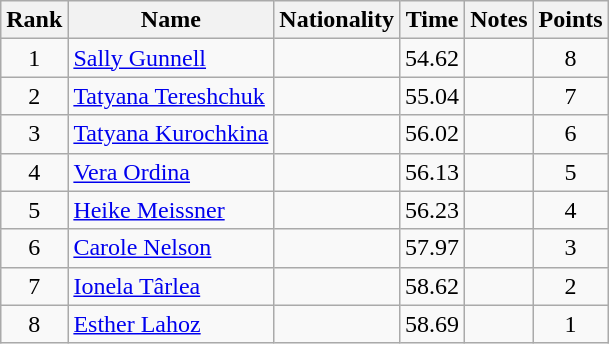<table class="wikitable sortable" style="text-align:center">
<tr>
<th>Rank</th>
<th>Name</th>
<th>Nationality</th>
<th>Time</th>
<th>Notes</th>
<th>Points</th>
</tr>
<tr>
<td>1</td>
<td align=left><a href='#'>Sally Gunnell</a></td>
<td align=left></td>
<td>54.62</td>
<td></td>
<td>8</td>
</tr>
<tr>
<td>2</td>
<td align=left><a href='#'>Tatyana Tereshchuk</a></td>
<td align=left></td>
<td>55.04</td>
<td></td>
<td>7</td>
</tr>
<tr>
<td>3</td>
<td align=left><a href='#'>Tatyana Kurochkina</a></td>
<td align=left></td>
<td>56.02</td>
<td></td>
<td>6</td>
</tr>
<tr>
<td>4</td>
<td align=left><a href='#'>Vera Ordina</a></td>
<td align=left></td>
<td>56.13</td>
<td></td>
<td>5</td>
</tr>
<tr>
<td>5</td>
<td align=left><a href='#'>Heike Meissner</a></td>
<td align=left></td>
<td>56.23</td>
<td></td>
<td>4</td>
</tr>
<tr>
<td>6</td>
<td align=left><a href='#'>Carole Nelson</a></td>
<td align=left></td>
<td>57.97</td>
<td></td>
<td>3</td>
</tr>
<tr>
<td>7</td>
<td align=left><a href='#'>Ionela Târlea</a></td>
<td align=left></td>
<td>58.62</td>
<td></td>
<td>2</td>
</tr>
<tr>
<td>8</td>
<td align=left><a href='#'>Esther Lahoz</a></td>
<td align=left></td>
<td>58.69</td>
<td></td>
<td>1</td>
</tr>
</table>
